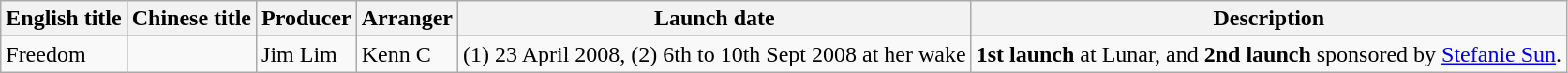<table class="wikitable">
<tr>
<th>English title</th>
<th>Chinese title</th>
<th>Producer</th>
<th>Arranger</th>
<th>Launch date</th>
<th>Description</th>
</tr>
<tr>
<td>Freedom</td>
<td></td>
<td>Jim Lim</td>
<td>Kenn C</td>
<td>(1) 23 April 2008, (2) 6th to 10th Sept 2008 at her wake</td>
<td><strong>1st launch</strong> at Lunar, and <strong>2nd launch</strong> sponsored by <a href='#'>Stefanie Sun</a>.</td>
</tr>
</table>
